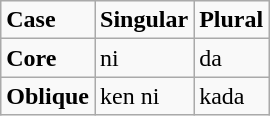<table class="wikitable" style="margin:auto:" align="center" style="text-align:center">
<tr>
<td><strong>Case</strong></td>
<td><strong>Singular</strong></td>
<td><strong>Plural</strong></td>
</tr>
<tr>
<td><strong>Core</strong></td>
<td>ni</td>
<td>da</td>
</tr>
<tr>
<td><strong>Oblique</strong></td>
<td>ken ni</td>
<td>kada</td>
</tr>
</table>
